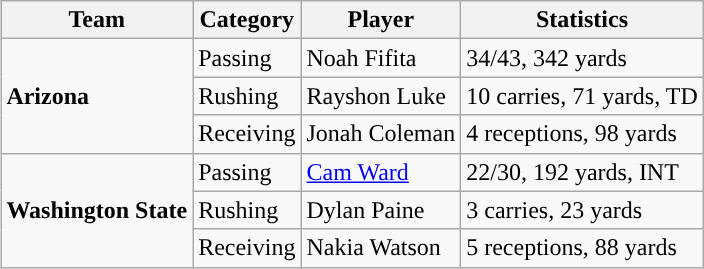<table class="wikitable" style="float: right;">
<tr>
<th>Team</th>
<th>Category</th>
<th>Player</th>
<th>Statistics</th>
</tr>
<tr>
<td rowspan=3><strong>Arizona</strong></td>
<td>Passing</td>
<td>Noah Fifita</td>
<td>34/43, 342 yards</td>
</tr>
<tr>
<td>Rushing</td>
<td>Rayshon Luke</td>
<td>10 carries, 71 yards, TD</td>
</tr>
<tr>
<td>Receiving</td>
<td>Jonah Coleman</td>
<td>4 receptions, 98 yards</td>
</tr>
<tr>
<td rowspan=3><strong>Washington State</strong></td>
<td>Passing</td>
<td><a href='#'>Cam Ward</a></td>
<td>22/30, 192 yards, INT</td>
</tr>
<tr>
<td>Rushing</td>
<td>Dylan Paine</td>
<td>3 carries, 23 yards</td>
</tr>
<tr>
<td>Receiving</td>
<td>Nakia Watson</td>
<td>5 receptions, 88 yards</td>
</tr>
</table>
